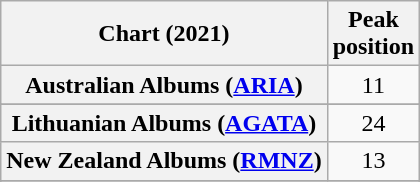<table class="wikitable sortable plainrowheaders" style="text-align:center">
<tr>
<th scope="col">Chart (2021)</th>
<th scope="col">Peak<br>position</th>
</tr>
<tr>
<th scope="row">Australian Albums (<a href='#'>ARIA</a>)</th>
<td>11</td>
</tr>
<tr>
</tr>
<tr>
</tr>
<tr>
</tr>
<tr>
</tr>
<tr>
</tr>
<tr>
</tr>
<tr>
<th scope="row">Lithuanian Albums (<a href='#'>AGATA</a>)</th>
<td>24</td>
</tr>
<tr>
<th scope="row">New Zealand Albums (<a href='#'>RMNZ</a>)</th>
<td>13</td>
</tr>
<tr>
</tr>
<tr>
</tr>
<tr>
</tr>
<tr>
</tr>
</table>
